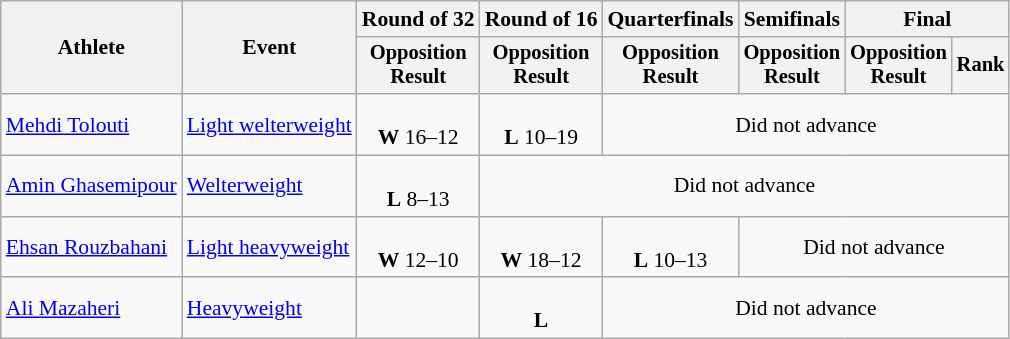<table class="wikitable" style="font-size:90%">
<tr>
<th rowspan="2">Athlete</th>
<th rowspan="2">Event</th>
<th>Round of 32</th>
<th>Round of 16</th>
<th>Quarterfinals</th>
<th>Semifinals</th>
<th colspan=2>Final</th>
</tr>
<tr style="font-size:95%">
<th>Opposition<br>Result</th>
<th>Opposition<br>Result</th>
<th>Opposition<br>Result</th>
<th>Opposition<br>Result</th>
<th>Opposition<br>Result</th>
<th>Rank</th>
</tr>
<tr align=center>
<td align=left><a href='#'>Mehdi Tolouti</a></td>
<td align=left><a href='#'>Light welterweight</a></td>
<td><br><strong>W</strong> 16–12</td>
<td><br><strong>L</strong> 10–19</td>
<td colspan=4>Did not advance</td>
</tr>
<tr align=center>
<td align=left><a href='#'>Amin Ghasemipour</a></td>
<td align=left><a href='#'>Welterweight</a></td>
<td><br><strong>L</strong> 8–13</td>
<td colspan=5>Did not advance</td>
</tr>
<tr align=center>
<td align=left><a href='#'>Ehsan Rouzbahani</a></td>
<td align=left><a href='#'>Light heavyweight</a></td>
<td><br><strong>W</strong> 12–10</td>
<td><br><strong>W</strong> 18–12</td>
<td><br><strong>L</strong> 10–13</td>
<td colspan=3>Did not advance</td>
</tr>
<tr align=center>
<td align=left><a href='#'>Ali Mazaheri</a></td>
<td align=left><a href='#'>Heavyweight</a></td>
<td></td>
<td><br><strong>L</strong> </td>
<td colspan=4>Did not advance</td>
</tr>
</table>
